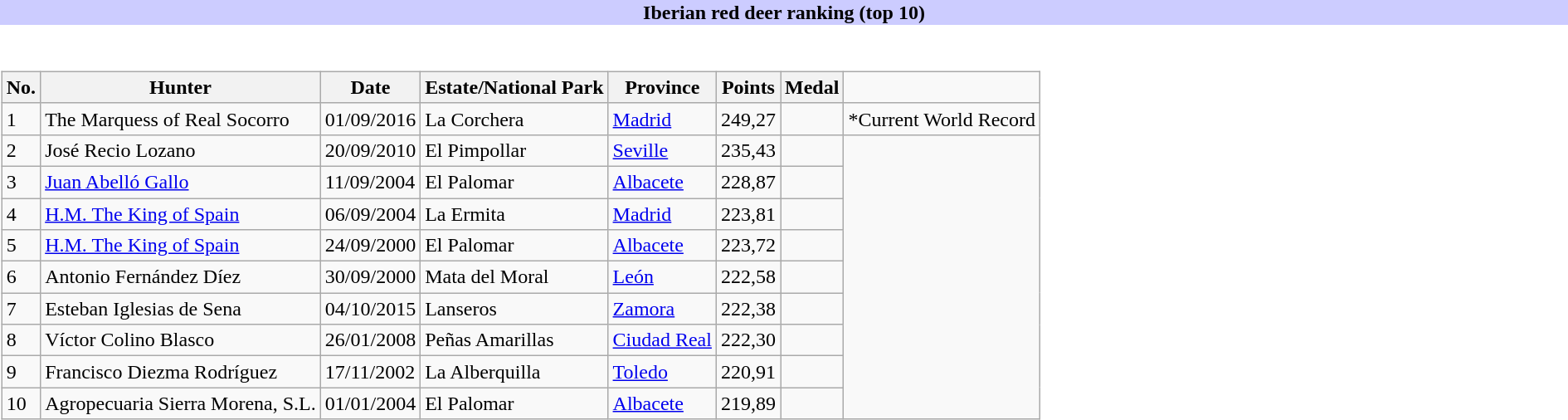<table class="toccolours collapsible collapsed"  style="width: 100%; margin: auto;">
<tr>
<th style="background:#ccf;">Iberian red deer ranking (top 10)</th>
</tr>
<tr>
<td><br><table class="wikitable sortable">
<tr>
<th>No.</th>
<th>Hunter</th>
<th>Date</th>
<th>Estate/National Park</th>
<th>Province</th>
<th>Points</th>
<th>Medal</th>
</tr>
<tr>
<td>1</td>
<td>The Marquess of Real Socorro</td>
<td>01/09/2016</td>
<td>La Corchera</td>
<td><a href='#'>Madrid</a></td>
<td>249,27</td>
<td></td>
<td>*Current World Record</td>
</tr>
<tr>
<td>2</td>
<td>José Recio Lozano</td>
<td>20/09/2010</td>
<td>El Pimpollar</td>
<td><a href='#'>Seville</a></td>
<td>235,43</td>
<td></td>
</tr>
<tr>
<td>3</td>
<td><a href='#'>Juan Abelló Gallo</a></td>
<td>11/09/2004</td>
<td>El Palomar</td>
<td><a href='#'>Albacete</a></td>
<td>228,87</td>
<td></td>
</tr>
<tr>
<td>4</td>
<td><a href='#'>H.M. The King of Spain</a></td>
<td>06/09/2004</td>
<td>La Ermita</td>
<td><a href='#'>Madrid</a></td>
<td>223,81</td>
<td></td>
</tr>
<tr>
<td>5</td>
<td><a href='#'>H.M. The King of Spain</a></td>
<td>24/09/2000</td>
<td>El Palomar</td>
<td><a href='#'>Albacete</a></td>
<td>223,72</td>
<td></td>
</tr>
<tr>
<td>6</td>
<td>Antonio Fernández Díez</td>
<td>30/09/2000</td>
<td>Mata del Moral</td>
<td><a href='#'>León</a></td>
<td>222,58</td>
<td></td>
</tr>
<tr>
<td>7</td>
<td>Esteban Iglesias de Sena</td>
<td>04/10/2015</td>
<td>Lanseros</td>
<td><a href='#'>Zamora</a></td>
<td>222,38</td>
<td></td>
</tr>
<tr>
<td>8</td>
<td>Víctor Colino Blasco</td>
<td>26/01/2008</td>
<td>Peñas Amarillas</td>
<td><a href='#'>Ciudad Real</a></td>
<td>222,30</td>
<td></td>
</tr>
<tr>
<td>9</td>
<td>Francisco Diezma Rodríguez</td>
<td>17/11/2002</td>
<td>La Alberquilla</td>
<td><a href='#'>Toledo</a></td>
<td>220,91</td>
<td></td>
</tr>
<tr>
<td>10</td>
<td>Agropecuaria Sierra Morena, S.L.</td>
<td>01/01/2004</td>
<td>El Palomar</td>
<td><a href='#'>Albacete</a></td>
<td>219,89</td>
<td></td>
</tr>
</table>
</td>
</tr>
</table>
